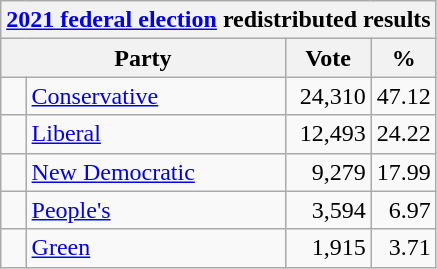<table class="wikitable">
<tr>
<th colspan="4"><a href='#'>2021 federal election</a> redistributed results</th>
</tr>
<tr>
<th bgcolor="#DDDDFF" width="130px" colspan="2">Party</th>
<th bgcolor="#DDDDFF" width="50px">Vote</th>
<th bgcolor="#DDDDFF" width="30px">%</th>
</tr>
<tr>
<td> </td>
<td><a href='#'>Conservative</a></td>
<td align=right>24,310</td>
<td align=right>47.12</td>
</tr>
<tr>
<td> </td>
<td><a href='#'>Liberal</a></td>
<td align=right>12,493</td>
<td align=right>24.22</td>
</tr>
<tr>
<td> </td>
<td><a href='#'>New Democratic</a></td>
<td align=right>9,279</td>
<td align=right>17.99</td>
</tr>
<tr>
<td> </td>
<td><a href='#'>People's</a></td>
<td align=right>3,594</td>
<td align=right>6.97</td>
</tr>
<tr>
<td> </td>
<td><a href='#'>Green</a></td>
<td align=right>1,915</td>
<td align=right>3.71</td>
</tr>
</table>
